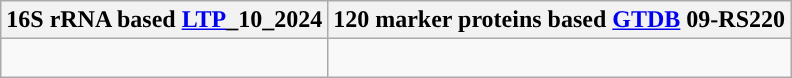<table class="wikitable">
<tr>
<th colspan=1>16S rRNA based <a href='#'>LTP</a>_10_2024</th>
<th colspan=1>120 marker proteins based <a href='#'>GTDB</a> 09-RS220</th>
</tr>
<tr>
<td style="vertical-align:top"><br></td>
<td><br></td>
</tr>
</table>
